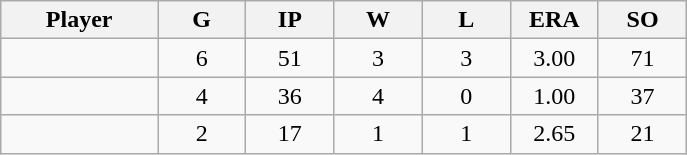<table class="wikitable sortable">
<tr>
<th bgcolor="#DDDDFF" width="16%">Player</th>
<th bgcolor="#DDDDFF" width="9%">G</th>
<th bgcolor="#DDDDFF" width="9%">IP</th>
<th bgcolor="#DDDDFF" width="9%">W</th>
<th bgcolor="#DDDDFF" width="9%">L</th>
<th bgcolor="#DDDDFF" width="9%">ERA</th>
<th bgcolor="#DDDDFF" width="9%">SO</th>
</tr>
<tr align="center">
<td></td>
<td>6</td>
<td>51</td>
<td>3</td>
<td>3</td>
<td>3.00</td>
<td>71</td>
</tr>
<tr align="center">
<td></td>
<td>4</td>
<td>36</td>
<td>4</td>
<td>0</td>
<td>1.00</td>
<td>37</td>
</tr>
<tr align="center">
<td></td>
<td>2</td>
<td>17</td>
<td>1</td>
<td>1</td>
<td>2.65</td>
<td>21</td>
</tr>
</table>
